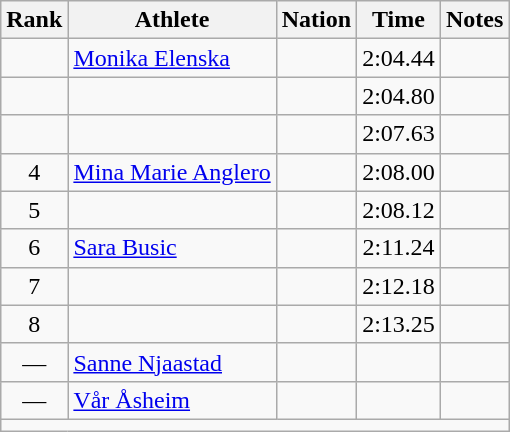<table class="wikitable sortable" style="text-align:center;">
<tr>
<th scope="col" style="width: 10px;">Rank</th>
<th scope="col">Athlete</th>
<th scope="col">Nation</th>
<th scope="col">Time</th>
<th scope="col">Notes</th>
</tr>
<tr>
<td></td>
<td align=left><a href='#'>Monika Elenska</a></td>
<td align=left></td>
<td>2:04.44</td>
<td></td>
</tr>
<tr>
<td></td>
<td align=left></td>
<td align=left></td>
<td>2:04.80</td>
<td></td>
</tr>
<tr>
<td></td>
<td align=left></td>
<td align=left></td>
<td>2:07.63</td>
<td></td>
</tr>
<tr>
<td>4</td>
<td align=left><a href='#'>Mina Marie Anglero</a></td>
<td align=left></td>
<td>2:08.00</td>
<td></td>
</tr>
<tr>
<td>5</td>
<td align=left></td>
<td align=left></td>
<td>2:08.12</td>
<td></td>
</tr>
<tr>
<td>6</td>
<td align=left><a href='#'>Sara Busic</a></td>
<td align=left></td>
<td>2:11.24</td>
<td></td>
</tr>
<tr>
<td>7</td>
<td align=left></td>
<td align=left></td>
<td>2:12.18</td>
<td></td>
</tr>
<tr>
<td>8</td>
<td align=left></td>
<td align=left></td>
<td>2:13.25</td>
<td></td>
</tr>
<tr>
<td>—</td>
<td align=left><a href='#'>Sanne Njaastad</a></td>
<td align=left></td>
<td></td>
<td></td>
</tr>
<tr>
<td>—</td>
<td align=left><a href='#'>Vår Åsheim</a></td>
<td align=left></td>
<td></td>
<td></td>
</tr>
<tr class="sortbottom">
<td colspan="5"></td>
</tr>
</table>
